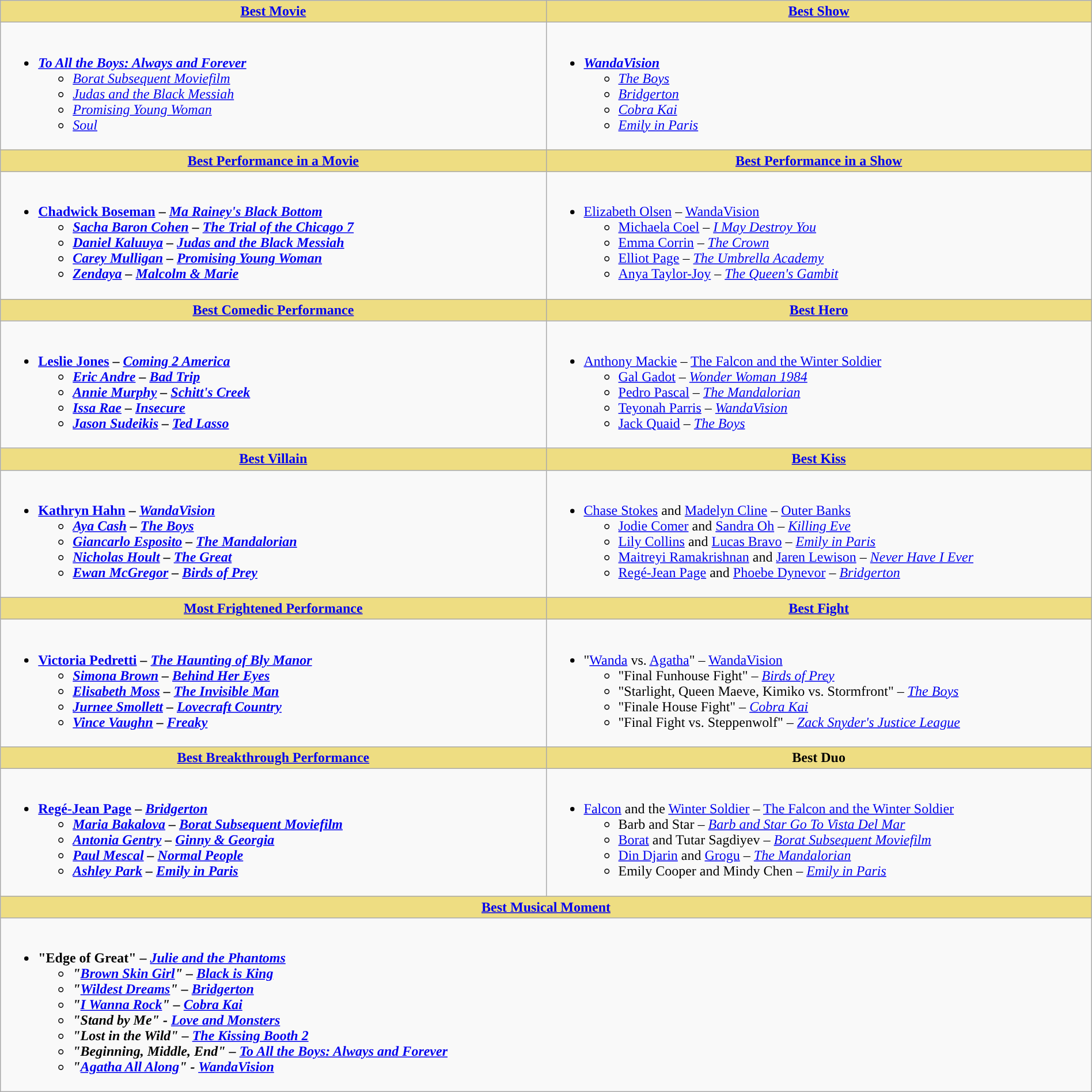<table class="wikitable" style="width:100%">
<tr>
<th style="background:#EEDD82; width:50%"><a href='#'>Best Movie</a></th>
<th style="background:#EEDD82; width:50%"><a href='#'>Best Show</a></th>
</tr>
<tr>
<td valign="top"><br><ul><li><strong><em><a href='#'>To All the Boys: Always and Forever</a></em></strong><ul><li><em><a href='#'>Borat Subsequent Moviefilm</a></em></li><li><em><a href='#'>Judas and the Black Messiah</a></em></li><li><em><a href='#'>Promising Young Woman</a></em></li><li><em><a href='#'>Soul</a></em></li></ul></li></ul></td>
<td valign="top"><br><ul><li><strong><em><a href='#'>WandaVision</a></em></strong><ul><li><em><a href='#'>The Boys</a></em></li><li><em><a href='#'>Bridgerton</a></em></li><li><em><a href='#'>Cobra Kai</a></em></li><li><em><a href='#'>Emily in Paris</a></em></li></ul></li></ul></td>
</tr>
<tr>
<th style="background:#EEDD82; width:50%"><a href='#'>Best Performance in a Movie</a></th>
<th style="background:#EEDD82; width:50%"><a href='#'>Best Performance in a Show</a></th>
</tr>
<tr>
<td valign="top"><br><ul><li><strong><a href='#'>Chadwick Boseman</a> – <em><a href='#'>Ma Rainey's Black Bottom</a><strong><em><ul><li><a href='#'>Sacha Baron Cohen</a> – </em><a href='#'>The Trial of the Chicago 7</a><em></li><li><a href='#'>Daniel Kaluuya</a> – </em><a href='#'>Judas and the Black Messiah</a><em></li><li><a href='#'>Carey Mulligan</a> – </em><a href='#'>Promising Young Woman</a><em></li><li><a href='#'>Zendaya</a> – </em><a href='#'>Malcolm & Marie</a><em></li></ul></li></ul></td>
<td valign="top"><br><ul><li></strong><a href='#'>Elizabeth Olsen</a> – </em><a href='#'>WandaVision</a></em></strong><ul><li><a href='#'>Michaela Coel</a> – <em><a href='#'>I May Destroy You</a></em></li><li><a href='#'>Emma Corrin</a> – <em><a href='#'>The Crown</a></em></li><li><a href='#'>Elliot Page</a> – <em><a href='#'>The Umbrella Academy</a></em></li><li><a href='#'>Anya Taylor-Joy</a> – <em><a href='#'>The Queen's Gambit</a></em></li></ul></li></ul></td>
</tr>
<tr>
<th style="background:#EEDD82; width:50%"><a href='#'>Best Comedic Performance</a></th>
<th style="background:#EEDD82; width:50%"><a href='#'>Best Hero</a></th>
</tr>
<tr>
<td valign="top"><br><ul><li><strong><a href='#'>Leslie Jones</a> – <em><a href='#'>Coming 2 America</a><strong><em><ul><li><a href='#'>Eric Andre</a> – </em><a href='#'>Bad Trip</a><em></li><li><a href='#'>Annie Murphy</a> – </em><a href='#'>Schitt's Creek</a><em></li><li><a href='#'>Issa Rae</a> – </em><a href='#'>Insecure</a><em></li><li><a href='#'>Jason Sudeikis</a> – </em><a href='#'>Ted Lasso</a><em></li></ul></li></ul></td>
<td valign="top"><br><ul><li></strong><a href='#'>Anthony Mackie</a> – </em><a href='#'>The Falcon and the Winter Soldier</a></em></strong><ul><li><a href='#'>Gal Gadot</a> – <em><a href='#'>Wonder Woman 1984</a></em></li><li><a href='#'>Pedro Pascal</a> – <em><a href='#'>The Mandalorian</a></em></li><li><a href='#'>Teyonah Parris</a> – <em><a href='#'>WandaVision</a></em></li><li><a href='#'>Jack Quaid</a> – <em><a href='#'>The Boys</a></em></li></ul></li></ul></td>
</tr>
<tr>
<th style="background:#EEDD82; width:50%"><a href='#'>Best Villain</a></th>
<th style="background:#EEDD82; width:50%"><a href='#'>Best Kiss</a></th>
</tr>
<tr>
<td valign="top"><br><ul><li><strong><a href='#'>Kathryn Hahn</a> – <em><a href='#'>WandaVision</a><strong><em><ul><li><a href='#'>Aya Cash</a> – </em><a href='#'>The Boys</a><em></li><li><a href='#'>Giancarlo Esposito</a> – </em><a href='#'>The Mandalorian</a><em></li><li><a href='#'>Nicholas Hoult</a> – </em><a href='#'>The Great</a><em></li><li><a href='#'>Ewan McGregor</a> – </em><a href='#'>Birds of Prey</a><em></li></ul></li></ul></td>
<td valign="top"><br><ul><li></strong><a href='#'>Chase Stokes</a> and <a href='#'>Madelyn Cline</a> – </em><a href='#'>Outer Banks</a></em></strong><ul><li><a href='#'>Jodie Comer</a> and <a href='#'>Sandra Oh</a> – <em><a href='#'>Killing Eve</a></em></li><li><a href='#'>Lily Collins</a> and <a href='#'>Lucas Bravo</a> – <em><a href='#'>Emily in Paris</a></em></li><li><a href='#'>Maitreyi Ramakrishnan</a> and <a href='#'>Jaren Lewison</a> – <em><a href='#'>Never Have I Ever</a></em></li><li><a href='#'>Regé-Jean Page</a> and <a href='#'>Phoebe Dynevor</a> – <em><a href='#'>Bridgerton</a></em></li></ul></li></ul></td>
</tr>
<tr>
<th style="background:#EEDD82; width:50%"><a href='#'>Most Frightened Performance</a></th>
<th style="background:#EEDD82; width:50%"><a href='#'>Best Fight</a></th>
</tr>
<tr>
<td valign="top"><br><ul><li><strong><a href='#'>Victoria Pedretti</a> <em>– <a href='#'>The Haunting of Bly Manor</a><strong><em><ul><li><a href='#'>Simona Brown</a> </em>– <a href='#'>Behind Her Eyes</a><em></li><li><a href='#'>Elisabeth Moss</a> – </em><a href='#'>The Invisible Man</a><em></li><li><a href='#'>Jurnee Smollett</a> </em>– <a href='#'>Lovecraft Country</a><em></li><li><a href='#'>Vince Vaughn</a> </em>– <a href='#'>Freaky</a><em></li></ul></li></ul></td>
<td valign="top"><br><ul><li></strong>"<a href='#'>Wanda</a> vs. <a href='#'>Agatha</a>" – </em><a href='#'>WandaVision</a></em></strong><ul><li>"Final Funhouse Fight" – <em><a href='#'>Birds of Prey</a></em></li><li>"Starlight, Queen Maeve, Kimiko vs. Stormfront" – <em><a href='#'>The Boys</a></em></li><li>"Finale House Fight" – <em><a href='#'>Cobra Kai</a></em></li><li>"Final Fight vs. Steppenwolf" –  <em><a href='#'>Zack Snyder's Justice League</a></em></li></ul></li></ul></td>
</tr>
<tr>
<th style="background:#EEDD82; width:50%"><a href='#'>Best Breakthrough Performance</a></th>
<th style="background:#EEDD82; width:50%">Best Duo</th>
</tr>
<tr>
<td valign="top"><br><ul><li><strong><a href='#'>Regé-Jean Page</a> – <em><a href='#'>Bridgerton</a><strong><em><ul><li><a href='#'>Maria Bakalova</a> – </em><a href='#'>Borat Subsequent Moviefilm</a><em></li><li><a href='#'>Antonia Gentry</a> – </em><a href='#'>Ginny & Georgia</a><em></li><li><a href='#'>Paul Mescal</a> – </em><a href='#'>Normal People</a><em></li><li><a href='#'>Ashley Park</a> – </em><a href='#'>Emily in Paris</a><em></li></ul></li></ul></td>
<td valign="top"><br><ul><li></strong><a href='#'>Falcon</a> and the <a href='#'>Winter Soldier</a> – </em><a href='#'>The Falcon and the Winter Soldier</a></em></strong><ul><li>Barb and Star – <em><a href='#'>Barb and Star Go To Vista Del Mar</a></em></li><li><a href='#'>Borat</a> and Tutar Sagdiyev – <em><a href='#'>Borat Subsequent Moviefilm</a></em></li><li><a href='#'>Din Djarin</a> and <a href='#'>Grogu</a> – <em><a href='#'>The Mandalorian</a></em></li><li>Emily Cooper and Mindy Chen – <em><a href='#'>Emily in Paris</a></em></li></ul></li></ul></td>
</tr>
<tr>
<th colspan="2" style="background:#EEDD82;"><a href='#'>Best Musical Moment</a></th>
</tr>
<tr>
<td colspan="2"><br><ul><li><strong>"Edge of Great" – <em><a href='#'>Julie and the Phantoms</a><strong><em><ul><li>"<a href='#'>Brown Skin Girl</a>" – </em><a href='#'>Black is King</a><em></li><li>"<a href='#'>Wildest Dreams</a>" – </em><a href='#'>Bridgerton</a><em></li><li>"<a href='#'>I Wanna Rock</a>" – </em><a href='#'>Cobra Kai</a><em></li><li>"Stand by Me" - </em><a href='#'>Love and Monsters</a><em></li><li>"Lost in the Wild" – </em><a href='#'>The Kissing Booth 2</a><em></li><li>"Beginning, Middle, End" – </em><a href='#'>To All the Boys: Always and Forever</a><em></li><li>"<a href='#'>Agatha All Along</a>" </em>- <a href='#'>WandaVision</a><em></li></ul></li></ul></td>
</tr>
</table>
